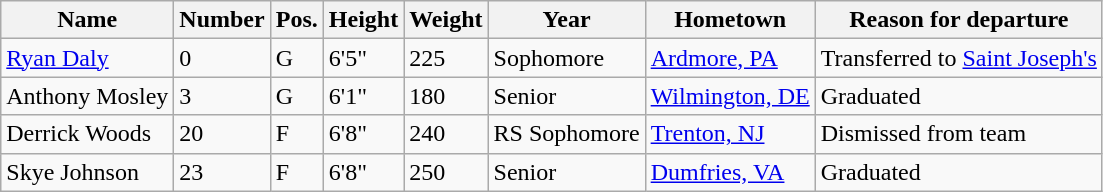<table class="wikitable sortable" border="1">
<tr>
<th>Name</th>
<th>Number</th>
<th>Pos.</th>
<th>Height</th>
<th>Weight</th>
<th>Year</th>
<th>Hometown</th>
<th class="unsortable">Reason for departure</th>
</tr>
<tr>
<td><a href='#'>Ryan Daly</a></td>
<td>0</td>
<td>G</td>
<td>6'5"</td>
<td>225</td>
<td>Sophomore</td>
<td><a href='#'>Ardmore, PA</a></td>
<td>Transferred to <a href='#'>Saint Joseph's</a></td>
</tr>
<tr>
<td>Anthony Mosley</td>
<td>3</td>
<td>G</td>
<td>6'1"</td>
<td>180</td>
<td>Senior</td>
<td><a href='#'>Wilmington, DE</a></td>
<td>Graduated</td>
</tr>
<tr>
<td>Derrick Woods</td>
<td>20</td>
<td>F</td>
<td>6'8"</td>
<td>240</td>
<td>RS Sophomore</td>
<td><a href='#'>Trenton, NJ</a></td>
<td>Dismissed from team</td>
</tr>
<tr>
<td>Skye Johnson</td>
<td>23</td>
<td>F</td>
<td>6'8"</td>
<td>250</td>
<td>Senior</td>
<td><a href='#'>Dumfries, VA</a></td>
<td>Graduated</td>
</tr>
</table>
